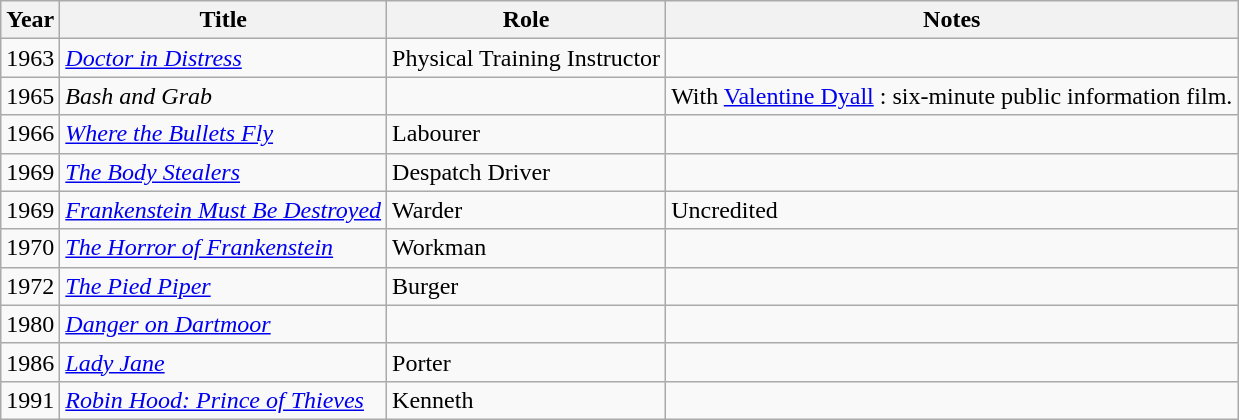<table class="wikitable">
<tr>
<th>Year</th>
<th>Title</th>
<th>Role</th>
<th>Notes</th>
</tr>
<tr>
<td>1963</td>
<td><em><a href='#'>Doctor in Distress</a></em></td>
<td>Physical Training Instructor</td>
<td></td>
</tr>
<tr>
<td>1965</td>
<td><em>Bash and Grab</em></td>
<td></td>
<td>With <a href='#'>Valentine Dyall</a> : six-minute public information film.</td>
</tr>
<tr>
<td>1966</td>
<td><em><a href='#'>Where the Bullets Fly</a></em></td>
<td>Labourer</td>
<td></td>
</tr>
<tr>
<td>1969</td>
<td><em><a href='#'>The Body Stealers</a></em></td>
<td>Despatch Driver</td>
<td></td>
</tr>
<tr>
<td>1969</td>
<td><em><a href='#'>Frankenstein Must Be Destroyed</a></em></td>
<td>Warder</td>
<td>Uncredited</td>
</tr>
<tr>
<td>1970</td>
<td><em><a href='#'>The Horror of Frankenstein</a></em></td>
<td>Workman</td>
<td></td>
</tr>
<tr>
<td>1972</td>
<td><em><a href='#'>The Pied Piper</a></em></td>
<td>Burger</td>
<td></td>
</tr>
<tr>
<td>1980</td>
<td><em><a href='#'>Danger on Dartmoor</a></em></td>
<td></td>
<td></td>
</tr>
<tr>
<td>1986</td>
<td><em><a href='#'>Lady Jane</a></em></td>
<td>Porter</td>
<td></td>
</tr>
<tr>
<td>1991</td>
<td><em><a href='#'>Robin Hood: Prince of Thieves</a></em></td>
<td>Kenneth</td>
<td></td>
</tr>
</table>
